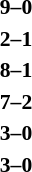<table style="font-size:90%; margin: 0 auto;">
<tr>
<td align="right"><strong></strong></td>
<td align="center"><strong>9–0</strong></td>
<td><strong></strong></td>
</tr>
<tr>
<td align="right"><strong></strong></td>
<td align="center"><strong>2–1</strong></td>
<td><strong></strong></td>
</tr>
<tr>
<td align="right"><strong></strong></td>
<td align="center"><strong>8–1</strong></td>
<td><strong></strong></td>
</tr>
<tr>
<td align="right"><strong></strong></td>
<td align="center"><strong>7–2</strong></td>
<td><strong></strong></td>
</tr>
<tr>
<td align="right"><strong></strong></td>
<td align="center"><strong>3–0</strong></td>
<td><strong></strong></td>
</tr>
<tr>
<td align="right"><strong></strong></td>
<td align="center"><strong>3–0</strong></td>
<td><strong></strong></td>
</tr>
</table>
